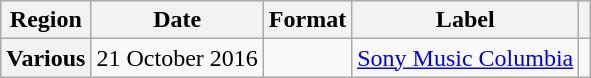<table class="wikitable plainrowheaders">
<tr>
<th scope="col">Region</th>
<th scope="col">Date</th>
<th scope="col">Format</th>
<th scope="col">Label</th>
<th scope="col"></th>
</tr>
<tr>
<th scope="row">Various</th>
<td>21 October 2016</td>
<td></td>
<td><a href='#'>Sony Music Columbia</a></td>
<td align="center"></td>
</tr>
</table>
